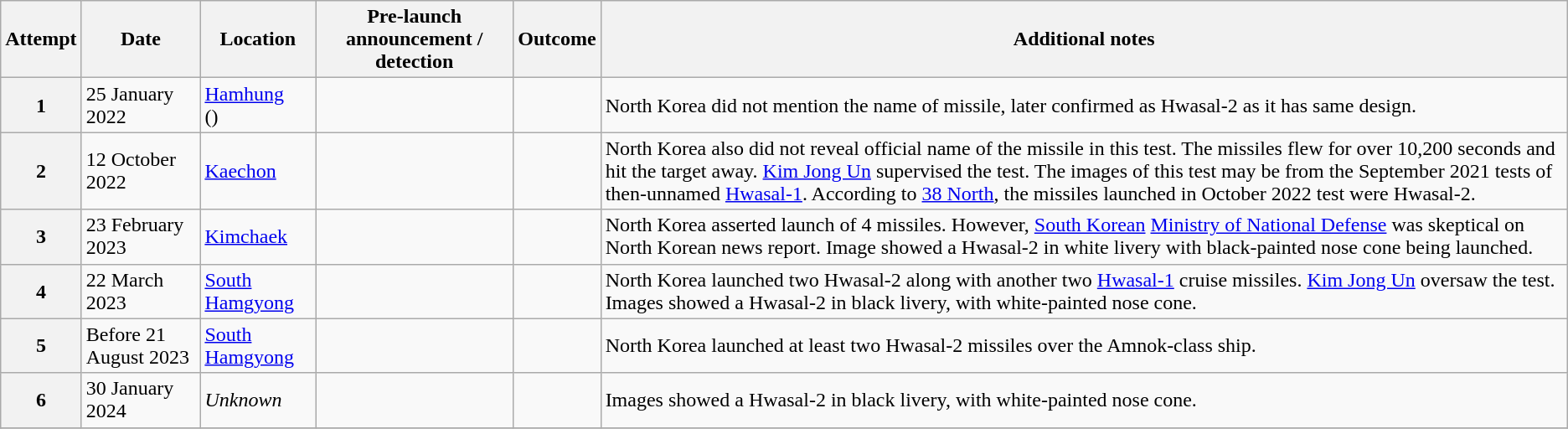<table class="wikitable">
<tr>
<th scope="col">Attempt</th>
<th scope="col">Date</th>
<th scope="col">Location</th>
<th scope="col">Pre-launch announcement / detection</th>
<th scope="col">Outcome</th>
<th scope="col">Additional notes</th>
</tr>
<tr>
<th scope="row">1</th>
<td>25 January 2022</td>
<td><a href='#'>Hamhung</a><br>()</td>
<td></td>
<td></td>
<td>North Korea did not mention the name of missile, later confirmed as Hwasal-2 as it has same design.</td>
</tr>
<tr>
<th>2</th>
<td>12 October 2022</td>
<td><a href='#'>Kaechon</a></td>
<td></td>
<td></td>
<td>North Korea also did not reveal official name of the missile in this test. The missiles flew for over 10,200 seconds and hit the target  away. <a href='#'>Kim Jong Un</a> supervised the test. The images of this test may be from the September 2021 tests of then-unnamed <a href='#'>Hwasal-1</a>. According to <a href='#'>38 North</a>, the missiles launched in October 2022 test were Hwasal-2.</td>
</tr>
<tr>
<th>3</th>
<td>23 February 2023</td>
<td><a href='#'>Kimchaek</a></td>
<td></td>
<td></td>
<td>North Korea asserted launch of 4 missiles. However, <a href='#'>South Korean</a> <a href='#'>Ministry of National Defense</a> was skeptical on North Korean news report. Image showed a Hwasal-2 in white livery with black-painted nose cone being launched.</td>
</tr>
<tr>
<th>4</th>
<td>22 March 2023</td>
<td><a href='#'>South Hamgyong</a></td>
<td></td>
<td></td>
<td>North Korea launched two Hwasal-2 along with another two <a href='#'>Hwasal-1</a> cruise missiles. <a href='#'>Kim Jong Un</a> oversaw the test. Images showed a Hwasal-2 in black livery, with white-painted nose cone.</td>
</tr>
<tr>
<th>5</th>
<td>Before 21 August 2023</td>
<td><a href='#'>South Hamgyong</a></td>
<td></td>
<td></td>
<td>North Korea launched at least two Hwasal-2 missiles over the Amnok-class ship.</td>
</tr>
<tr>
<th>6</th>
<td>30 January 2024</td>
<td><em>Unknown</em></td>
<td></td>
<td></td>
<td>Images showed a Hwasal-2 in black livery, with white-painted nose cone.</td>
</tr>
<tr>
</tr>
</table>
